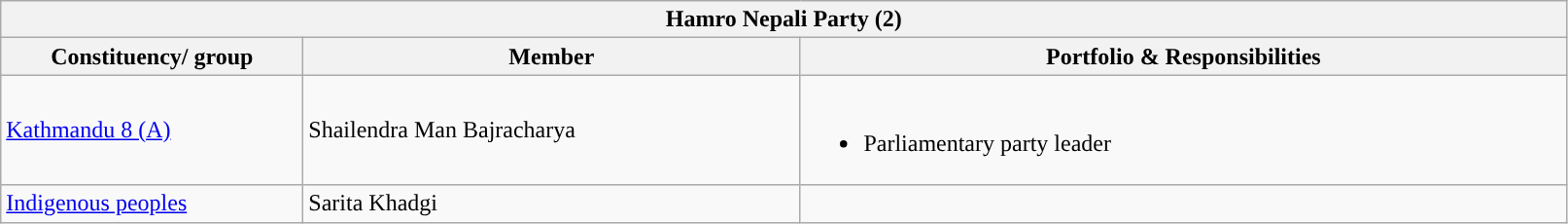<table class="wikitable sortable">
<tr>
<th colspan="3" style="width: 800pt; background:">Hamro Nepali Party (2)</th>
</tr>
<tr>
<th style="width:150pt;">Constituency/ group</th>
<th style="width:250pt;">Member</th>
<th>Portfolio & Responsibilities</th>
</tr>
<tr>
<td><a href='#'>Kathmandu 8 (A)</a></td>
<td>Shailendra Man Bajracharya</td>
<td><br><ul><li>Parliamentary party leader</li></ul></td>
</tr>
<tr>
<td><a href='#'>Indigenous peoples</a></td>
<td>Sarita Khadgi</td>
<td></td>
</tr>
</table>
